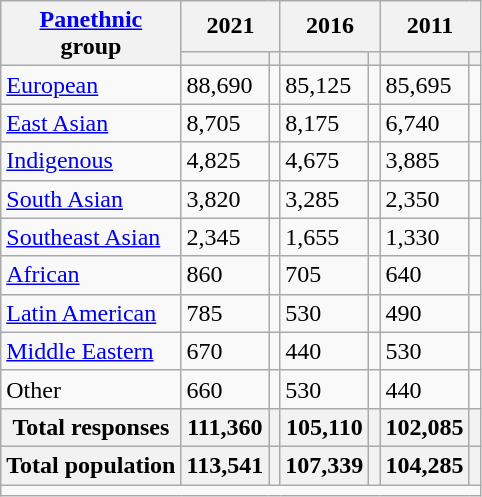<table class="wikitable collapsible sortable">
<tr>
<th rowspan="2"><a href='#'>Panethnic</a><br>group</th>
<th colspan="2">2021</th>
<th colspan="2">2016</th>
<th colspan="2">2011</th>
</tr>
<tr>
<th><a href='#'></a></th>
<th></th>
<th></th>
<th></th>
<th></th>
<th></th>
</tr>
<tr>
<td><a href='#'>European</a></td>
<td>88,690</td>
<td></td>
<td>85,125</td>
<td></td>
<td>85,695</td>
<td></td>
</tr>
<tr>
<td><a href='#'>East Asian</a></td>
<td>8,705</td>
<td></td>
<td>8,175</td>
<td></td>
<td>6,740</td>
<td></td>
</tr>
<tr>
<td><a href='#'>Indigenous</a></td>
<td>4,825</td>
<td></td>
<td>4,675</td>
<td></td>
<td>3,885</td>
<td></td>
</tr>
<tr>
<td><a href='#'>South Asian</a></td>
<td>3,820</td>
<td></td>
<td>3,285</td>
<td></td>
<td>2,350</td>
<td></td>
</tr>
<tr>
<td><a href='#'>Southeast Asian</a></td>
<td>2,345</td>
<td></td>
<td>1,655</td>
<td></td>
<td>1,330</td>
<td></td>
</tr>
<tr>
<td><a href='#'>African</a></td>
<td>860</td>
<td></td>
<td>705</td>
<td></td>
<td>640</td>
<td></td>
</tr>
<tr>
<td><a href='#'>Latin American</a></td>
<td>785</td>
<td></td>
<td>530</td>
<td></td>
<td>490</td>
<td></td>
</tr>
<tr>
<td><a href='#'>Middle Eastern</a></td>
<td>670</td>
<td></td>
<td>440</td>
<td></td>
<td>530</td>
<td></td>
</tr>
<tr>
<td>Other</td>
<td>660</td>
<td></td>
<td>530</td>
<td></td>
<td>440</td>
<td></td>
</tr>
<tr>
<th>Total responses</th>
<th>111,360</th>
<th></th>
<th>105,110</th>
<th></th>
<th>102,085</th>
<th></th>
</tr>
<tr>
<th>Total population</th>
<th>113,541</th>
<th></th>
<th>107,339</th>
<th></th>
<th>104,285</th>
<th></th>
</tr>
<tr class="sortbottom">
<td colspan="15"></td>
</tr>
</table>
